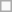<table class=wikitable>
<tr>
<td> </td>
</tr>
</table>
